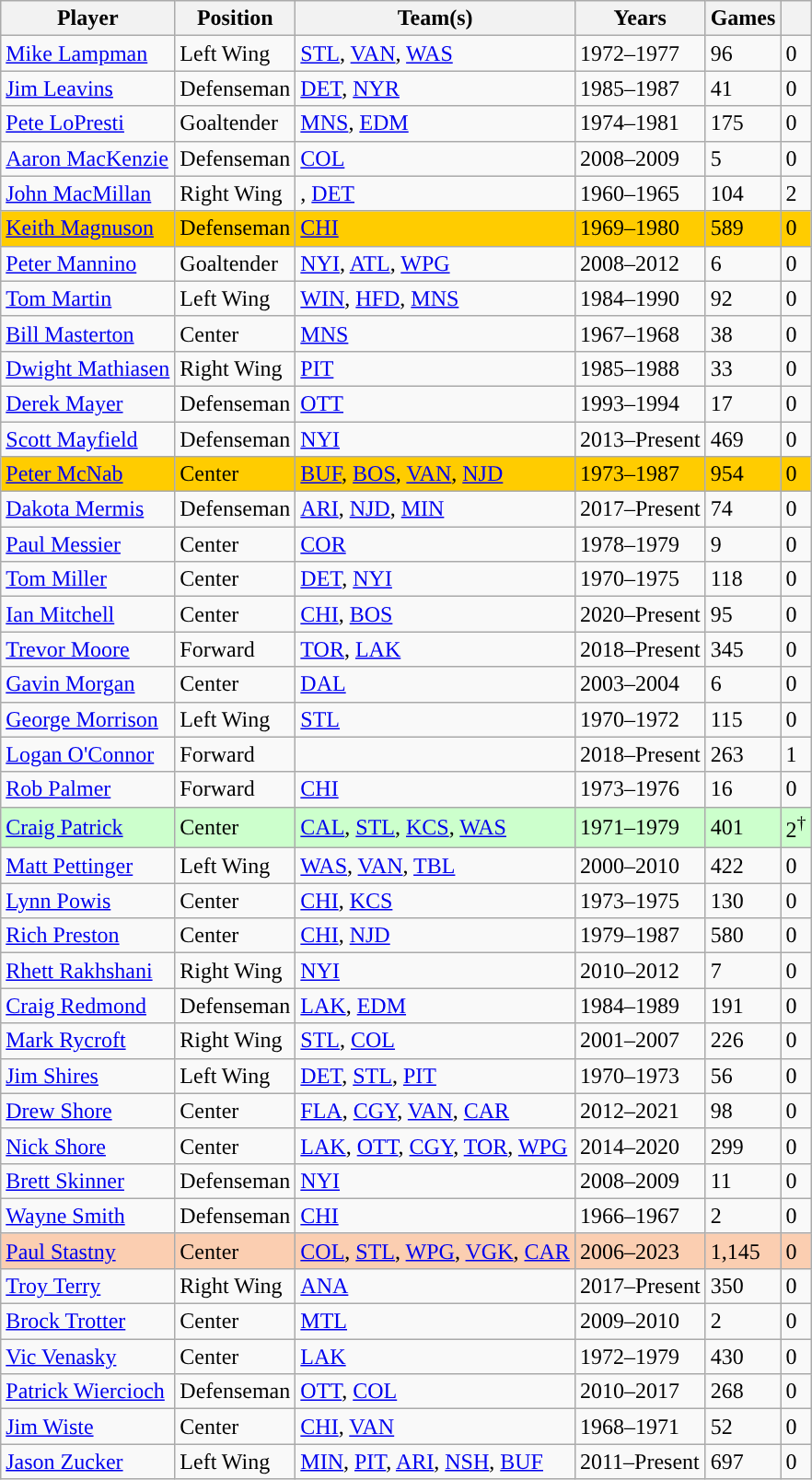<table class="wikitable">
<tr>
<th>Player</th>
<th>Position</th>
<th>Team(s)</th>
<th>Years</th>
<th>Games</th>
<th><a href='#'></a></th>
</tr>
<tr>
<td><a href='#'>Mike Lampman</a></td>
<td>Left Wing</td>
<td><a href='#'>STL</a>, <a href='#'>VAN</a>, <a href='#'>WAS</a></td>
<td>1972–1977</td>
<td>96</td>
<td>0</td>
</tr>
<tr>
<td><a href='#'>Jim Leavins</a></td>
<td>Defenseman</td>
<td><a href='#'>DET</a>, <a href='#'>NYR</a></td>
<td>1985–1987</td>
<td>41</td>
<td>0</td>
</tr>
<tr>
<td><a href='#'>Pete LoPresti</a></td>
<td>Goaltender</td>
<td><a href='#'>MNS</a>, <a href='#'>EDM</a></td>
<td>1974–1981</td>
<td>175</td>
<td>0</td>
</tr>
<tr>
<td><a href='#'>Aaron MacKenzie</a></td>
<td>Defenseman</td>
<td><a href='#'>COL</a></td>
<td>2008–2009</td>
<td>5</td>
<td>0</td>
</tr>
<tr>
<td><a href='#'>John MacMillan</a></td>
<td>Right Wing</td>
<td><span><strong></strong></span>, <a href='#'>DET</a></td>
<td>1960–1965</td>
<td>104</td>
<td>2</td>
</tr>
<tr bgcolor=FFCC00>
<td><a href='#'>Keith Magnuson</a></td>
<td>Defenseman</td>
<td><a href='#'>CHI</a></td>
<td>1969–1980</td>
<td>589</td>
<td>0</td>
</tr>
<tr>
<td><a href='#'>Peter Mannino</a></td>
<td>Goaltender</td>
<td><a href='#'>NYI</a>, <a href='#'>ATL</a>, <a href='#'>WPG</a></td>
<td>2008–2012</td>
<td>6</td>
<td>0</td>
</tr>
<tr>
<td><a href='#'>Tom Martin</a></td>
<td>Left Wing</td>
<td><a href='#'>WIN</a>, <a href='#'>HFD</a>, <a href='#'>MNS</a></td>
<td>1984–1990</td>
<td>92</td>
<td>0</td>
</tr>
<tr>
<td><a href='#'>Bill Masterton</a></td>
<td>Center</td>
<td><a href='#'>MNS</a></td>
<td>1967–1968</td>
<td>38</td>
<td>0</td>
</tr>
<tr>
<td><a href='#'>Dwight Mathiasen</a></td>
<td>Right Wing</td>
<td><a href='#'>PIT</a></td>
<td>1985–1988</td>
<td>33</td>
<td>0</td>
</tr>
<tr>
<td><a href='#'>Derek Mayer</a></td>
<td>Defenseman</td>
<td><a href='#'>OTT</a></td>
<td>1993–1994</td>
<td>17</td>
<td>0</td>
</tr>
<tr>
<td><a href='#'>Scott Mayfield</a></td>
<td>Defenseman</td>
<td><a href='#'>NYI</a></td>
<td>2013–Present</td>
<td>469</td>
<td>0</td>
</tr>
<tr bgcolor=FFCC00>
<td><a href='#'>Peter McNab</a></td>
<td>Center</td>
<td><a href='#'>BUF</a>, <a href='#'>BOS</a>, <a href='#'>VAN</a>, <a href='#'>NJD</a></td>
<td>1973–1987</td>
<td>954</td>
<td>0</td>
</tr>
<tr>
<td><a href='#'>Dakota Mermis</a></td>
<td>Defenseman</td>
<td><a href='#'>ARI</a>, <a href='#'>NJD</a>, <a href='#'>MIN</a></td>
<td>2017–Present</td>
<td>74</td>
<td>0</td>
</tr>
<tr>
<td><a href='#'>Paul Messier</a></td>
<td>Center</td>
<td><a href='#'>COR</a></td>
<td>1978–1979</td>
<td>9</td>
<td>0</td>
</tr>
<tr>
<td><a href='#'>Tom Miller</a></td>
<td>Center</td>
<td><a href='#'>DET</a>, <a href='#'>NYI</a></td>
<td>1970–1975</td>
<td>118</td>
<td>0</td>
</tr>
<tr>
<td><a href='#'>Ian Mitchell</a></td>
<td>Center</td>
<td><a href='#'>CHI</a>, <a href='#'>BOS</a></td>
<td>2020–Present</td>
<td>95</td>
<td>0</td>
</tr>
<tr>
<td><a href='#'>Trevor Moore</a></td>
<td>Forward</td>
<td><a href='#'>TOR</a>, <a href='#'>LAK</a></td>
<td>2018–Present</td>
<td>345</td>
<td>0</td>
</tr>
<tr>
<td><a href='#'>Gavin Morgan</a></td>
<td>Center</td>
<td><a href='#'>DAL</a></td>
<td>2003–2004</td>
<td>6</td>
<td>0</td>
</tr>
<tr>
<td><a href='#'>George Morrison</a></td>
<td>Left Wing</td>
<td><a href='#'>STL</a></td>
<td>1970–1972</td>
<td>115</td>
<td>0</td>
</tr>
<tr>
<td><a href='#'>Logan O'Connor</a></td>
<td>Forward</td>
<td><span><strong></strong></span></td>
<td>2018–Present</td>
<td>263</td>
<td>1</td>
</tr>
<tr>
<td><a href='#'>Rob Palmer</a></td>
<td>Forward</td>
<td><a href='#'>CHI</a></td>
<td>1973–1976</td>
<td>16</td>
<td>0</td>
</tr>
<tr bgcolor=CCFFCC>
<td><a href='#'>Craig Patrick</a></td>
<td>Center</td>
<td><a href='#'>CAL</a>, <a href='#'>STL</a>, <a href='#'>KCS</a>, <a href='#'>WAS</a></td>
<td>1971–1979</td>
<td>401</td>
<td>2<sup>†</sup></td>
</tr>
<tr>
<td><a href='#'>Matt Pettinger</a></td>
<td>Left Wing</td>
<td><a href='#'>WAS</a>, <a href='#'>VAN</a>, <a href='#'>TBL</a></td>
<td>2000–2010</td>
<td>422</td>
<td>0</td>
</tr>
<tr>
<td><a href='#'>Lynn Powis</a></td>
<td>Center</td>
<td><a href='#'>CHI</a>, <a href='#'>KCS</a></td>
<td>1973–1975</td>
<td>130</td>
<td>0</td>
</tr>
<tr>
<td><a href='#'>Rich Preston</a></td>
<td>Center</td>
<td><a href='#'>CHI</a>, <a href='#'>NJD</a></td>
<td>1979–1987</td>
<td>580</td>
<td>0</td>
</tr>
<tr>
<td><a href='#'>Rhett Rakhshani</a></td>
<td>Right Wing</td>
<td><a href='#'>NYI</a></td>
<td>2010–2012</td>
<td>7</td>
<td>0</td>
</tr>
<tr>
<td><a href='#'>Craig Redmond</a></td>
<td>Defenseman</td>
<td><a href='#'>LAK</a>, <a href='#'>EDM</a></td>
<td>1984–1989</td>
<td>191</td>
<td>0</td>
</tr>
<tr>
<td><a href='#'>Mark Rycroft</a></td>
<td>Right Wing</td>
<td><a href='#'>STL</a>, <a href='#'>COL</a></td>
<td>2001–2007</td>
<td>226</td>
<td>0</td>
</tr>
<tr>
<td><a href='#'>Jim Shires</a></td>
<td>Left Wing</td>
<td><a href='#'>DET</a>, <a href='#'>STL</a>, <a href='#'>PIT</a></td>
<td>1970–1973</td>
<td>56</td>
<td>0</td>
</tr>
<tr>
<td><a href='#'>Drew Shore</a></td>
<td>Center</td>
<td><a href='#'>FLA</a>, <a href='#'>CGY</a>, <a href='#'>VAN</a>, <a href='#'>CAR</a></td>
<td>2012–2021</td>
<td>98</td>
<td>0</td>
</tr>
<tr>
<td><a href='#'>Nick Shore</a></td>
<td>Center</td>
<td><a href='#'>LAK</a>, <a href='#'>OTT</a>, <a href='#'>CGY</a>, <a href='#'>TOR</a>, <a href='#'>WPG</a></td>
<td>2014–2020</td>
<td>299</td>
<td>0</td>
</tr>
<tr>
<td><a href='#'>Brett Skinner</a></td>
<td>Defenseman</td>
<td><a href='#'>NYI</a></td>
<td>2008–2009</td>
<td>11</td>
<td>0</td>
</tr>
<tr>
<td><a href='#'>Wayne Smith</a></td>
<td>Defenseman</td>
<td><a href='#'>CHI</a></td>
<td>1966–1967</td>
<td>2</td>
<td>0</td>
</tr>
<tr bgcolor=FBCEB1>
<td><a href='#'>Paul Stastny</a></td>
<td>Center</td>
<td><a href='#'>COL</a>, <a href='#'>STL</a>, <a href='#'>WPG</a>, <a href='#'>VGK</a>, <a href='#'>CAR</a></td>
<td>2006–2023</td>
<td>1,145</td>
<td>0</td>
</tr>
<tr>
<td><a href='#'>Troy Terry</a></td>
<td>Right Wing</td>
<td><a href='#'>ANA</a></td>
<td>2017–Present</td>
<td>350</td>
<td>0</td>
</tr>
<tr>
<td><a href='#'>Brock Trotter</a></td>
<td>Center</td>
<td><a href='#'>MTL</a></td>
<td>2009–2010</td>
<td>2</td>
<td>0</td>
</tr>
<tr>
<td><a href='#'>Vic Venasky</a></td>
<td>Center</td>
<td><a href='#'>LAK</a></td>
<td>1972–1979</td>
<td>430</td>
<td>0</td>
</tr>
<tr>
<td><a href='#'>Patrick Wiercioch</a></td>
<td>Defenseman</td>
<td><a href='#'>OTT</a>, <a href='#'>COL</a></td>
<td>2010–2017</td>
<td>268</td>
<td>0</td>
</tr>
<tr>
<td><a href='#'>Jim Wiste</a></td>
<td>Center</td>
<td><a href='#'>CHI</a>, <a href='#'>VAN</a></td>
<td>1968–1971</td>
<td>52</td>
<td>0</td>
</tr>
<tr>
<td><a href='#'>Jason Zucker</a></td>
<td>Left Wing</td>
<td><a href='#'>MIN</a>, <a href='#'>PIT</a>, <a href='#'>ARI</a>, <a href='#'>NSH</a>, <a href='#'>BUF</a></td>
<td>2011–Present</td>
<td>697</td>
<td>0</td>
</tr>
</table>
